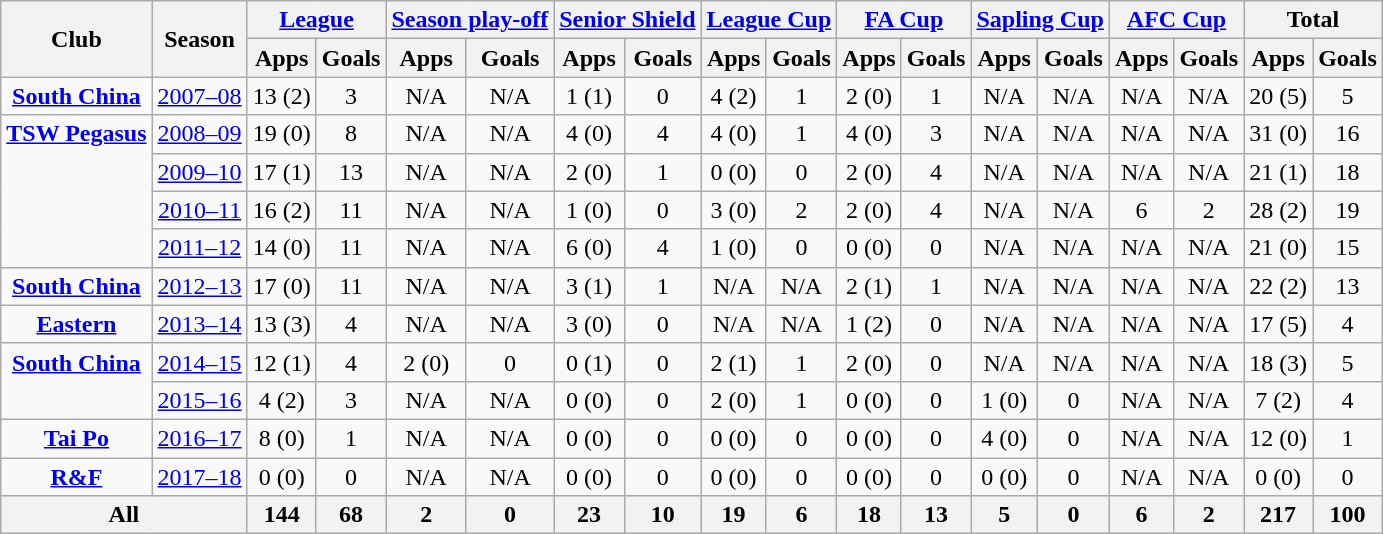<table class="wikitable" style="text-align: center;">
<tr>
<th rowspan="2">Club</th>
<th rowspan="2">Season</th>
<th colspan="2"><a href='#'>League</a></th>
<th colspan="2"><a href='#'>Season play-off</a></th>
<th colspan="2"><a href='#'>Senior Shield</a></th>
<th colspan="2"><a href='#'>League Cup</a></th>
<th colspan="2"><a href='#'>FA Cup</a></th>
<th colspan="2"><a href='#'>Sapling Cup</a></th>
<th colspan="2"><a href='#'>AFC Cup</a></th>
<th colspan="2">Total</th>
</tr>
<tr>
<th>Apps</th>
<th>Goals</th>
<th>Apps</th>
<th>Goals</th>
<th>Apps</th>
<th>Goals</th>
<th>Apps</th>
<th>Goals</th>
<th>Apps</th>
<th>Goals</th>
<th>Apps</th>
<th>Goals</th>
<th>Apps</th>
<th>Goals</th>
<th>Apps</th>
<th>Goals</th>
</tr>
<tr>
<td rowspan="1" valign="top"><strong><a href='#'>South China</a></strong></td>
<td><a href='#'>2007–08</a></td>
<td>13 (2)</td>
<td>3</td>
<td>N/A</td>
<td>N/A</td>
<td>1 (1)</td>
<td>0</td>
<td>4 (2)</td>
<td>1</td>
<td>2 (0)</td>
<td>1</td>
<td>N/A</td>
<td>N/A</td>
<td>N/A</td>
<td>N/A</td>
<td>20 (5)</td>
<td>5</td>
</tr>
<tr>
<td rowspan="4" valign="top"><strong><a href='#'>TSW Pegasus</a></strong></td>
<td><a href='#'>2008–09</a></td>
<td>19 (0)</td>
<td>8</td>
<td>N/A</td>
<td>N/A</td>
<td>4 (0)</td>
<td>4</td>
<td>4 (0)</td>
<td>1</td>
<td>4 (0)</td>
<td>3</td>
<td>N/A</td>
<td>N/A</td>
<td>N/A</td>
<td>N/A</td>
<td>31 (0)</td>
<td>16</td>
</tr>
<tr>
<td><a href='#'>2009–10</a></td>
<td>17 (1)</td>
<td>13</td>
<td>N/A</td>
<td>N/A</td>
<td>2 (0)</td>
<td>1</td>
<td>0 (0)</td>
<td>0</td>
<td>2 (0)</td>
<td>4</td>
<td>N/A</td>
<td>N/A</td>
<td>N/A</td>
<td>N/A</td>
<td>21 (1)</td>
<td>18</td>
</tr>
<tr>
<td><a href='#'>2010–11</a></td>
<td>16 (2)</td>
<td>11</td>
<td>N/A</td>
<td>N/A</td>
<td>1 (0)</td>
<td>0</td>
<td>3 (0)</td>
<td>2</td>
<td>2 (0)</td>
<td>4</td>
<td>N/A</td>
<td>N/A</td>
<td>6</td>
<td>2</td>
<td>28 (2)</td>
<td>19</td>
</tr>
<tr>
<td><a href='#'>2011–12</a></td>
<td>14 (0)</td>
<td>11</td>
<td>N/A</td>
<td>N/A</td>
<td>6 (0)</td>
<td>4</td>
<td>1 (0)</td>
<td>0</td>
<td>0 (0)</td>
<td>0</td>
<td>N/A</td>
<td>N/A</td>
<td>N/A</td>
<td>N/A</td>
<td>21 (0)</td>
<td>15</td>
</tr>
<tr>
<td><strong><a href='#'>South China</a></strong></td>
<td><a href='#'>2012–13</a></td>
<td>17 (0)</td>
<td>11</td>
<td>N/A</td>
<td>N/A</td>
<td>3 (1)</td>
<td>1</td>
<td>N/A</td>
<td>N/A</td>
<td>2 (1)</td>
<td>1</td>
<td>N/A</td>
<td>N/A</td>
<td>N/A</td>
<td>N/A</td>
<td>22 (2)</td>
<td>13</td>
</tr>
<tr>
<td><strong><a href='#'>Eastern</a></strong></td>
<td><a href='#'>2013–14</a></td>
<td>13 (3)</td>
<td>4</td>
<td>N/A</td>
<td>N/A</td>
<td>3 (0)</td>
<td>0</td>
<td>N/A</td>
<td>N/A</td>
<td>1 (2)</td>
<td>0</td>
<td>N/A</td>
<td>N/A</td>
<td>N/A</td>
<td>N/A</td>
<td>17 (5)</td>
<td>4</td>
</tr>
<tr>
<td rowspan="2" valign="top"><strong><a href='#'>South China</a></strong></td>
<td><a href='#'>2014–15</a></td>
<td>12 (1)</td>
<td>4</td>
<td>2 (0)</td>
<td>0</td>
<td>0 (1)</td>
<td>0</td>
<td>2 (1)</td>
<td>1</td>
<td>2 (0)</td>
<td>0</td>
<td>N/A</td>
<td>N/A</td>
<td>N/A</td>
<td>N/A</td>
<td>18 (3)</td>
<td>5</td>
</tr>
<tr>
<td><a href='#'>2015–16</a></td>
<td>4 (2)</td>
<td>3</td>
<td>N/A</td>
<td>N/A</td>
<td>0 (0)</td>
<td>0</td>
<td>2 (0)</td>
<td>1</td>
<td>0 (0)</td>
<td>0</td>
<td>1 (0)</td>
<td>0</td>
<td>N/A</td>
<td>N/A</td>
<td>7 (2)</td>
<td>4</td>
</tr>
<tr>
<td><strong><a href='#'>Tai Po</a></strong></td>
<td><a href='#'>2016–17</a></td>
<td>8 (0)</td>
<td>1</td>
<td>N/A</td>
<td>N/A</td>
<td>0 (0)</td>
<td>0</td>
<td>0 (0)</td>
<td>0</td>
<td>0 (0)</td>
<td>0</td>
<td>4 (0)</td>
<td>0</td>
<td>N/A</td>
<td>N/A</td>
<td>12 (0)</td>
<td>1</td>
</tr>
<tr>
<td><strong><a href='#'>R&F</a></strong></td>
<td><a href='#'>2017–18</a></td>
<td>0 (0)</td>
<td>0</td>
<td>N/A</td>
<td>N/A</td>
<td>0 (0)</td>
<td>0</td>
<td>0 (0)</td>
<td>0</td>
<td>0 (0)</td>
<td>0</td>
<td>0 (0)</td>
<td>0</td>
<td>N/A</td>
<td>N/A</td>
<td>0 (0)</td>
<td>0</td>
</tr>
<tr>
<th colspan="2">All</th>
<th>144</th>
<th>68</th>
<th>2</th>
<th>0</th>
<th>23</th>
<th>10</th>
<th>19</th>
<th>6</th>
<th>18</th>
<th>13</th>
<th>5</th>
<th>0</th>
<th>6</th>
<th>2</th>
<th>217</th>
<th>100</th>
</tr>
</table>
